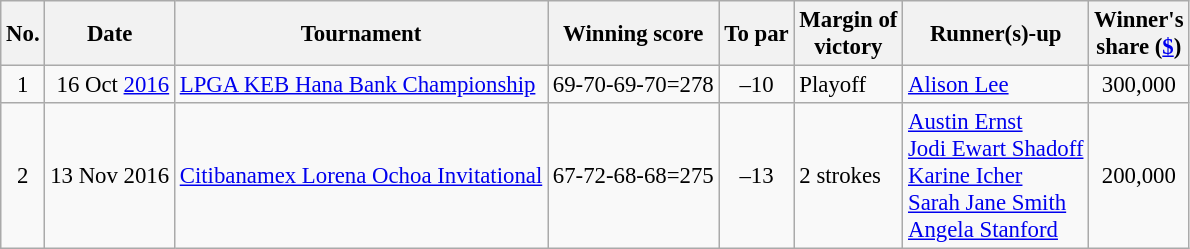<table class="wikitable" style="font-size:95%;">
<tr>
<th>No.</th>
<th>Date</th>
<th>Tournament</th>
<th>Winning score</th>
<th>To par</th>
<th>Margin of<br>victory</th>
<th>Runner(s)-up</th>
<th>Winner's<br>share (<a href='#'>$</a>)</th>
</tr>
<tr>
<td align=center>1</td>
<td align=right>16 Oct <a href='#'>2016</a></td>
<td><a href='#'>LPGA KEB Hana Bank Championship</a></td>
<td align=right>69-70-69-70=278</td>
<td align=center>–10</td>
<td>Playoff</td>
<td> <a href='#'>Alison Lee</a></td>
<td align=center>300,000</td>
</tr>
<tr>
<td align=center>2</td>
<td align=right>13 Nov 2016</td>
<td><a href='#'>Citibanamex Lorena Ochoa Invitational</a></td>
<td align=right>67-72-68-68=275</td>
<td align=center>–13</td>
<td>2 strokes</td>
<td> <a href='#'>Austin Ernst</a><br> <a href='#'>Jodi Ewart Shadoff</a><br> <a href='#'>Karine Icher</a><br> <a href='#'>Sarah Jane Smith</a><br> <a href='#'>Angela Stanford</a></td>
<td align=center>200,000</td>
</tr>
</table>
